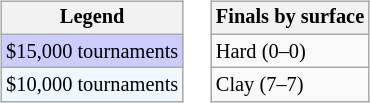<table>
<tr valign=top>
<td><br><table class=wikitable style="font-size:85%">
<tr>
<th>Legend</th>
</tr>
<tr style="background:#ccccff;">
<td>$15,000 tournaments</td>
</tr>
<tr style="background:#f0f8ff;">
<td>$10,000 tournaments</td>
</tr>
</table>
</td>
<td><br><table class=wikitable style="font-size:85%">
<tr>
<th>Finals by surface</th>
</tr>
<tr>
<td>Hard (0–0)</td>
</tr>
<tr>
<td>Clay (7–7)</td>
</tr>
</table>
</td>
</tr>
</table>
